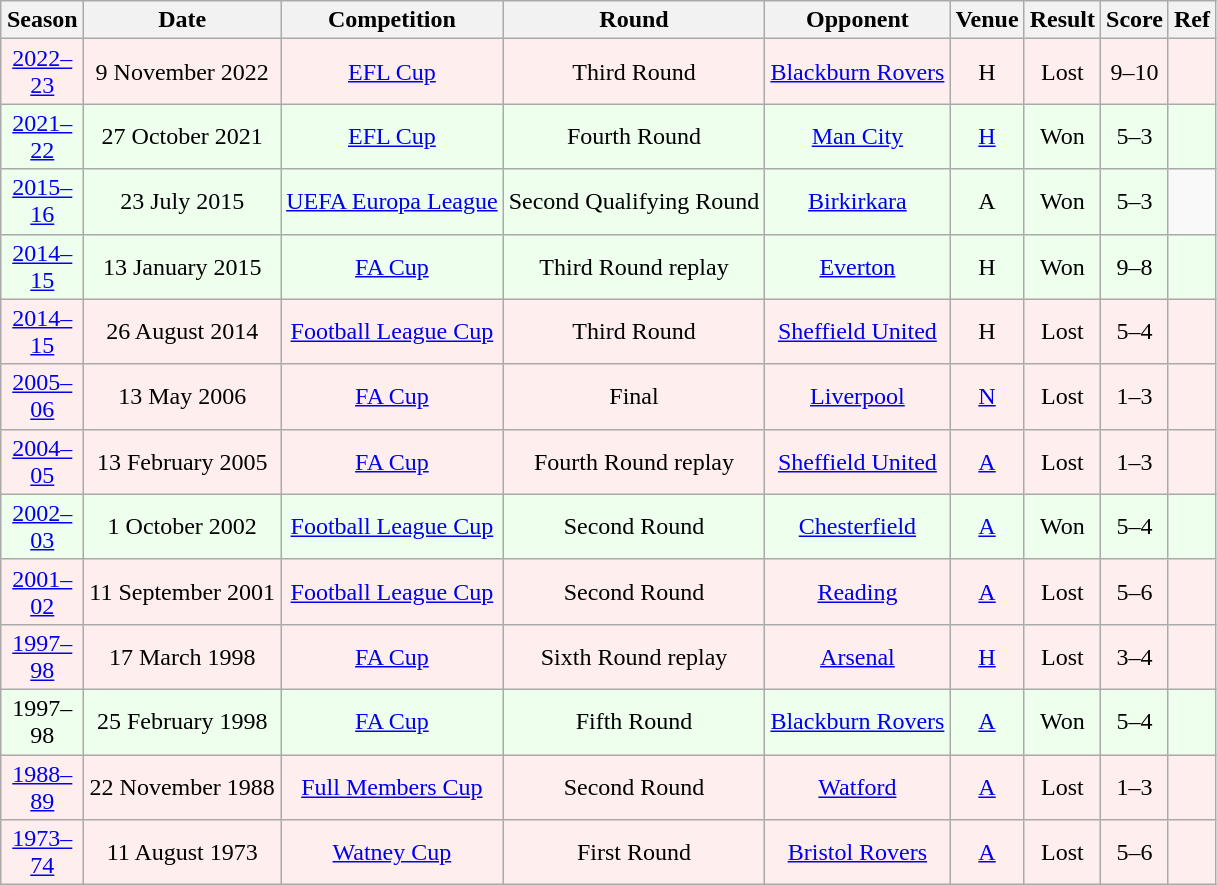<table class="wikitable " style="text-align: center;">
<tr>
<th style="width: 3em;">Season</th>
<th>Date</th>
<th>Competition</th>
<th>Round</th>
<th>Opponent</th>
<th>Venue</th>
<th>Result</th>
<th>Score</th>
<th>Ref</th>
</tr>
<tr bgcolor = "#FFEEEE">
<td><a href='#'>2022–23</a></td>
<td>9 November 2022</td>
<td><a href='#'>EFL Cup</a></td>
<td>Third Round</td>
<td><a href='#'>Blackburn Rovers</a></td>
<td>H</td>
<td>Lost</td>
<td>9–10</td>
<td></td>
</tr>
<tr bgcolor = "#EEFFEE">
<td><a href='#'>2021–22</a></td>
<td>27 October 2021</td>
<td><a href='#'>EFL Cup</a></td>
<td>Fourth Round</td>
<td><a href='#'>Man City</a></td>
<td><a href='#'>H</a></td>
<td>Won</td>
<td>5–3</td>
<td></td>
</tr>
<tr bgcolor = "#EEFFEE">
<td><a href='#'>2015–16</a></td>
<td>23 July 2015</td>
<td><a href='#'>UEFA Europa League</a></td>
<td>Second Qualifying Round</td>
<td><a href='#'>Birkirkara</a></td>
<td>A</td>
<td>Won</td>
<td>5–3</td>
</tr>
<tr bgcolor = "#EEFFEE">
<td><a href='#'>2014–15</a></td>
<td>13 January 2015</td>
<td><a href='#'>FA Cup</a></td>
<td>Third Round replay</td>
<td><a href='#'>Everton</a></td>
<td>H</td>
<td>Won</td>
<td>9–8</td>
<td></td>
</tr>
<tr bgcolor = "#FFEEEE">
<td><a href='#'>2014–15</a></td>
<td>26 August 2014</td>
<td><a href='#'>Football League Cup</a></td>
<td>Third Round</td>
<td><a href='#'>Sheffield United</a></td>
<td>H</td>
<td>Lost</td>
<td>5–4</td>
<td></td>
</tr>
<tr bgcolor = "#FFEEEE">
<td><a href='#'>2005–06</a></td>
<td>13 May 2006</td>
<td><a href='#'>FA Cup</a></td>
<td>Final</td>
<td><a href='#'>Liverpool</a></td>
<td><a href='#'>N</a></td>
<td>Lost</td>
<td>1–3</td>
<td></td>
</tr>
<tr bgcolor = "#FFEEEE">
<td><a href='#'>2004–05</a></td>
<td>13 February 2005</td>
<td><a href='#'>FA Cup</a></td>
<td>Fourth Round replay</td>
<td><a href='#'>Sheffield United</a></td>
<td><a href='#'>A</a></td>
<td>Lost</td>
<td>1–3</td>
<td></td>
</tr>
<tr bgcolor = "#EEFFEE">
<td><a href='#'>2002–03</a></td>
<td>1 October 2002</td>
<td><a href='#'>Football League Cup</a></td>
<td>Second Round</td>
<td><a href='#'>Chesterfield</a></td>
<td><a href='#'>A</a></td>
<td>Won</td>
<td>5–4</td>
<td></td>
</tr>
<tr bgcolor = "#FFEEEE">
<td><a href='#'>2001–02</a></td>
<td>11 September 2001</td>
<td><a href='#'>Football League Cup</a></td>
<td>Second Round</td>
<td><a href='#'>Reading</a></td>
<td><a href='#'>A</a></td>
<td>Lost</td>
<td>5–6</td>
<td></td>
</tr>
<tr bgcolor = "#FFEEEE">
<td><a href='#'>1997–98</a></td>
<td>17 March 1998</td>
<td><a href='#'>FA Cup</a></td>
<td>Sixth Round replay</td>
<td><a href='#'>Arsenal</a></td>
<td><a href='#'>H</a></td>
<td>Lost</td>
<td>3–4</td>
<td></td>
</tr>
<tr bgcolor = "#EEFFEE">
<td>1997–98</td>
<td>25 February 1998</td>
<td><a href='#'>FA Cup</a></td>
<td>Fifth Round</td>
<td><a href='#'>Blackburn Rovers</a></td>
<td><a href='#'>A</a></td>
<td>Won</td>
<td>5–4</td>
<td></td>
</tr>
<tr bgcolor = "#FFEEEE">
<td><a href='#'>1988–89</a></td>
<td>22 November 1988</td>
<td><a href='#'>Full Members Cup</a></td>
<td>Second Round</td>
<td><a href='#'>Watford</a></td>
<td><a href='#'>A</a></td>
<td>Lost</td>
<td>1–3</td>
<td></td>
</tr>
<tr bgcolor = "#FFEEEE">
<td><a href='#'>1973–74</a></td>
<td>11 August 1973</td>
<td><a href='#'>Watney Cup</a></td>
<td>First Round</td>
<td><a href='#'>Bristol Rovers</a></td>
<td><a href='#'>A</a></td>
<td>Lost</td>
<td>5–6</td>
<td></td>
</tr>
</table>
